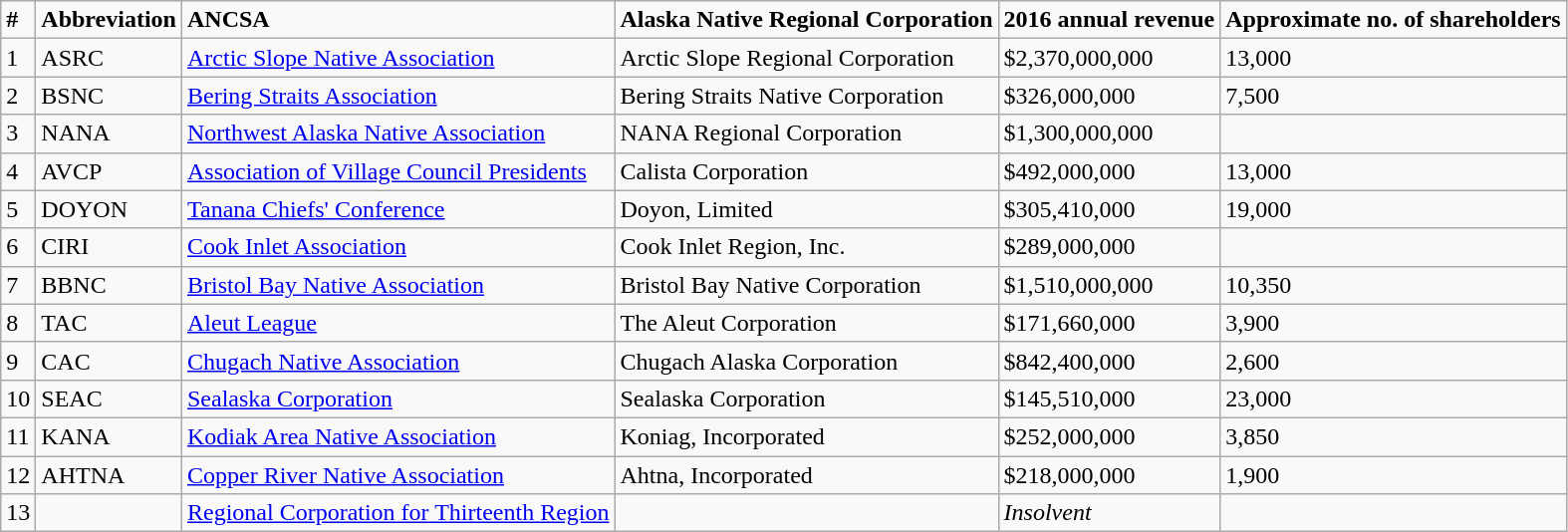<table class="wikitable sortable">
<tr>
<td><strong>#</strong></td>
<td><strong>Abbreviation</strong></td>
<td><strong>ANCSA</strong></td>
<td><strong>Alaska Native Regional Corporation</strong></td>
<td><strong>2016 annual revenue</strong></td>
<td><strong>Approximate no. of shareholders</strong></td>
</tr>
<tr>
<td>1</td>
<td>ASRC</td>
<td><a href='#'>Arctic Slope Native Association</a></td>
<td>Arctic Slope Regional Corporation</td>
<td>$2,370,000,000</td>
<td>13,000</td>
</tr>
<tr>
<td>2</td>
<td>BSNC</td>
<td><a href='#'>Bering Straits Association</a></td>
<td>Bering Straits Native Corporation</td>
<td>$326,000,000</td>
<td>7,500</td>
</tr>
<tr>
<td>3</td>
<td>NANA</td>
<td><a href='#'>Northwest Alaska Native Association</a></td>
<td>NANA Regional Corporation</td>
<td>$1,300,000,000</td>
<td></td>
</tr>
<tr>
<td>4</td>
<td>AVCP</td>
<td><a href='#'>Association of Village Council Presidents</a></td>
<td>Calista Corporation</td>
<td>$492,000,000</td>
<td>13,000</td>
</tr>
<tr>
<td>5</td>
<td>DOYON</td>
<td><a href='#'>Tanana Chiefs' Conference</a></td>
<td>Doyon, Limited</td>
<td>$305,410,000</td>
<td>19,000</td>
</tr>
<tr>
<td>6</td>
<td>CIRI</td>
<td><a href='#'>Cook Inlet Association</a></td>
<td>Cook Inlet Region, Inc.</td>
<td>$289,000,000</td>
<td></td>
</tr>
<tr>
<td>7</td>
<td>BBNC</td>
<td><a href='#'>Bristol Bay Native Association</a></td>
<td>Bristol Bay Native Corporation</td>
<td>$1,510,000,000</td>
<td>10,350</td>
</tr>
<tr>
<td>8</td>
<td>TAC</td>
<td><a href='#'>Aleut League</a></td>
<td>The Aleut Corporation</td>
<td>$171,660,000</td>
<td>3,900</td>
</tr>
<tr>
<td>9</td>
<td>CAC</td>
<td><a href='#'>Chugach Native Association</a></td>
<td>Chugach Alaska Corporation</td>
<td>$842,400,000</td>
<td>2,600</td>
</tr>
<tr>
<td>10</td>
<td>SEAC</td>
<td><a href='#'>Sealaska Corporation</a></td>
<td>Sealaska Corporation</td>
<td>$145,510,000</td>
<td>23,000</td>
</tr>
<tr>
<td>11</td>
<td>KANA</td>
<td><a href='#'>Kodiak Area Native Association</a></td>
<td>Koniag, Incorporated</td>
<td>$252,000,000</td>
<td>3,850</td>
</tr>
<tr>
<td>12</td>
<td>AHTNA</td>
<td><a href='#'>Copper River Native Association</a></td>
<td>Ahtna, Incorporated</td>
<td>$218,000,000</td>
<td>1,900</td>
</tr>
<tr>
<td>13</td>
<td></td>
<td><a href='#'>Regional Corporation for Thirteenth Region</a></td>
<td></td>
<td><em>Insolvent</em></td>
<td></td>
</tr>
</table>
